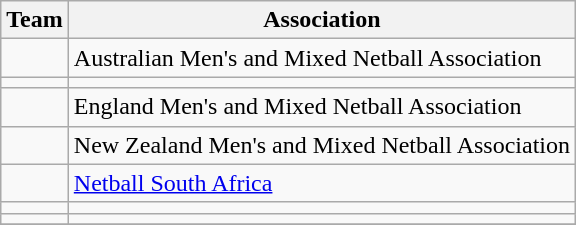<table class="wikitable collapsible">
<tr>
<th>Team</th>
<th>Association</th>
</tr>
<tr>
<td></td>
<td>Australian Men's and Mixed Netball Association</td>
</tr>
<tr>
<td></td>
<td></td>
</tr>
<tr>
<td></td>
<td>England Men's and Mixed Netball Association</td>
</tr>
<tr>
<td></td>
<td>New Zealand Men's and Mixed Netball Association</td>
</tr>
<tr>
<td></td>
<td><a href='#'>Netball South Africa</a></td>
</tr>
<tr>
<td></td>
<td></td>
</tr>
<tr>
<td></td>
<td></td>
</tr>
<tr>
</tr>
</table>
